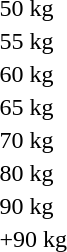<table>
<tr>
<td>50 kg</td>
<td></td>
<td></td>
<td></td>
</tr>
<tr>
<td>55 kg</td>
<td></td>
<td></td>
<td></td>
</tr>
<tr>
<td>60 kg</td>
<td></td>
<td></td>
<td></td>
</tr>
<tr>
<td>65 kg</td>
<td></td>
<td></td>
<td></td>
</tr>
<tr>
<td>70 kg</td>
<td></td>
<td></td>
<td></td>
</tr>
<tr>
<td>80 kg</td>
<td></td>
<td></td>
<td></td>
</tr>
<tr>
<td>90 kg</td>
<td></td>
<td></td>
<td></td>
</tr>
<tr>
<td>+90 kg</td>
<td></td>
<td></td>
<td></td>
</tr>
</table>
